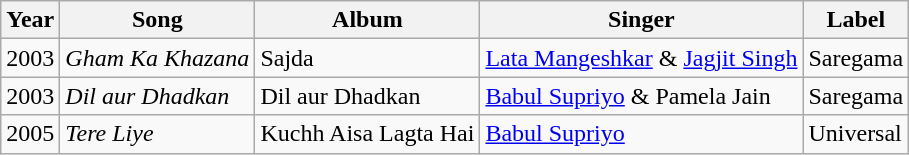<table class="wikitable">
<tr>
<th>Year</th>
<th>Song</th>
<th>Album</th>
<th>Singer</th>
<th>Label</th>
</tr>
<tr>
<td>2003</td>
<td><em>Gham Ka Khazana</em></td>
<td>Sajda</td>
<td><a href='#'>Lata Mangeshkar</a> & <a href='#'>Jagjit Singh</a></td>
<td>Saregama</td>
</tr>
<tr>
<td>2003</td>
<td><em> Dil aur Dhadkan</em></td>
<td>Dil aur Dhadkan</td>
<td><a href='#'>Babul Supriyo</a> & Pamela Jain</td>
<td>Saregama</td>
</tr>
<tr>
<td>2005</td>
<td><em>Tere Liye</em></td>
<td>Kuchh Aisa Lagta Hai</td>
<td><a href='#'>Babul Supriyo</a></td>
<td>Universal</td>
</tr>
</table>
